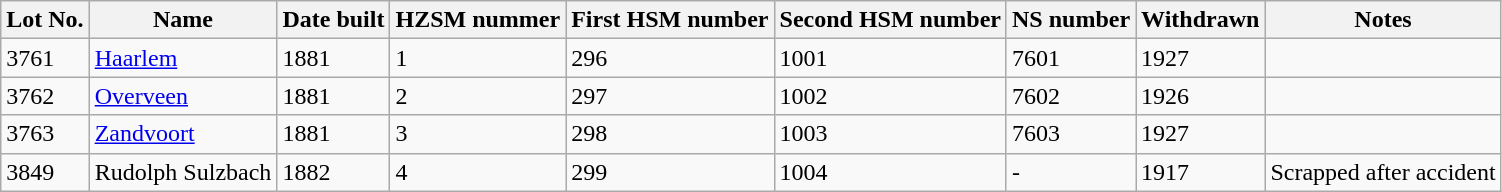<table class="wikitable" style="float">
<tr>
<th>Lot No.</th>
<th>Name</th>
<th>Date built</th>
<th>HZSM nummer</th>
<th>First HSM number</th>
<th>Second HSM number</th>
<th>NS number</th>
<th>Withdrawn</th>
<th>Notes</th>
</tr>
<tr>
<td>3761</td>
<td><a href='#'>Haarlem</a></td>
<td>1881</td>
<td>1</td>
<td>296</td>
<td>1001</td>
<td>7601</td>
<td>1927</td>
<td></td>
</tr>
<tr>
<td>3762</td>
<td><a href='#'>Overveen</a></td>
<td>1881</td>
<td>2</td>
<td>297</td>
<td>1002</td>
<td>7602</td>
<td>1926</td>
<td></td>
</tr>
<tr>
<td>3763</td>
<td><a href='#'>Zandvoort</a></td>
<td>1881</td>
<td>3</td>
<td>298</td>
<td>1003</td>
<td>7603</td>
<td>1927</td>
<td></td>
</tr>
<tr>
<td>3849</td>
<td>Rudolph Sulzbach</td>
<td>1882</td>
<td>4</td>
<td>299</td>
<td>1004</td>
<td>-</td>
<td>1917</td>
<td>Scrapped after accident</td>
</tr>
</table>
